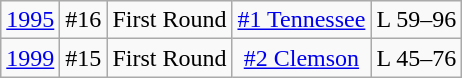<table class="wikitable" style="text-align:center;">
<tr align="center">
<td><a href='#'>1995</a></td>
<td>#16</td>
<td>First Round</td>
<td><a href='#'>#1 Tennessee</a></td>
<td>L 59–96</td>
</tr>
<tr>
<td><a href='#'>1999</a></td>
<td>#15</td>
<td>First Round</td>
<td><a href='#'>#2 Clemson</a></td>
<td>L 45–76</td>
</tr>
</table>
